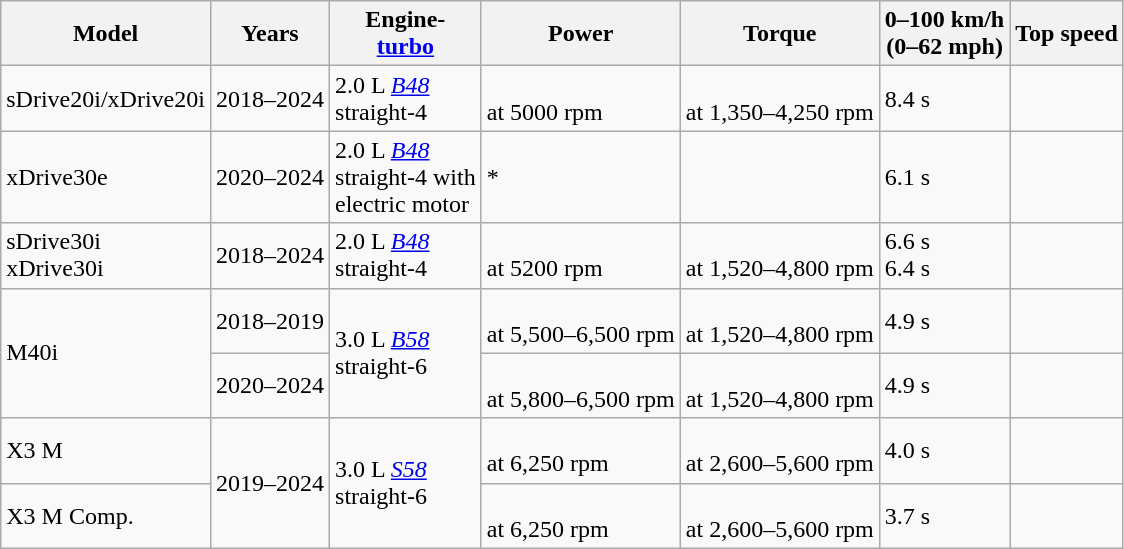<table class="wikitable sortable">
<tr>
<th>Model</th>
<th>Years</th>
<th>Engine-<br> <a href='#'>turbo</a></th>
<th>Power</th>
<th>Torque</th>
<th>0–100 km/h <br> (0–62 mph)</th>
<th>Top speed</th>
</tr>
<tr>
<td>sDrive20i/xDrive20i</td>
<td>2018–2024</td>
<td>2.0 L <em><a href='#'>B48</a></em> <br> straight-4</td>
<td> <br> at 5000 rpm</td>
<td> <br> at 1,350–4,250 rpm</td>
<td>8.4 s</td>
<td></td>
</tr>
<tr>
<td>xDrive30e</td>
<td>2020–2024</td>
<td>2.0 L <em><a href='#'>B48</a></em> <br> straight-4 with<br> electric motor</td>
<td>*</td>
<td></td>
<td>6.1 s</td>
<td></td>
</tr>
<tr>
<td>sDrive30i<br>xDrive30i</td>
<td>2018–2024</td>
<td>2.0 L <em><a href='#'>B48</a></em> <br> straight-4</td>
<td> <br> at 5200 rpm</td>
<td> <br> at 1,520–4,800 rpm</td>
<td>6.6 s<br>6.4 s</td>
<td><br></td>
</tr>
<tr>
<td rowspan=2>M40i</td>
<td>2018–2019</td>
<td rowspan=2>3.0 L <em><a href='#'>B58</a></em> <br> straight-6</td>
<td> <br> at 5,500–6,500 rpm</td>
<td> <br> at 1,520–4,800 rpm</td>
<td>4.9 s</td>
<td></td>
</tr>
<tr>
<td>2020–2024</td>
<td> <br> at 5,800–6,500 rpm</td>
<td> <br> at 1,520–4,800 rpm</td>
<td>4.9 s</td>
<td></td>
</tr>
<tr>
<td>X3 M</td>
<td rowspan=2>2019–2024</td>
<td rowspan=2>3.0 L <em><a href='#'>S58</a></em> <br> straight-6</td>
<td> <br> at 6,250 rpm</td>
<td> <br> at 2,600–5,600 rpm</td>
<td>4.0 s</td>
<td></td>
</tr>
<tr>
<td>X3 M Comp.</td>
<td> <br> at 6,250 rpm</td>
<td> <br> at 2,600–5,600 rpm</td>
<td>3.7 s</td>
<td></td>
</tr>
</table>
